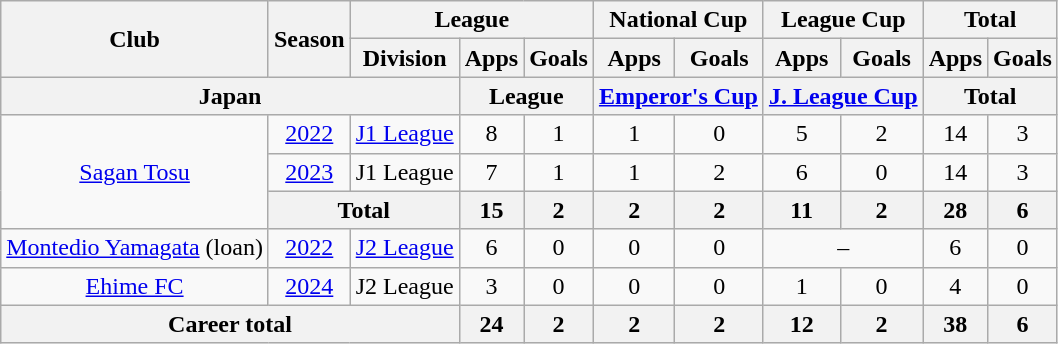<table class="wikitable" style="text-align:center">
<tr>
<th rowspan=2>Club</th>
<th rowspan=2>Season</th>
<th colspan=3>League</th>
<th colspan=2>National Cup</th>
<th colspan=2>League Cup</th>
<th colspan=2>Total</th>
</tr>
<tr>
<th>Division</th>
<th>Apps</th>
<th>Goals</th>
<th>Apps</th>
<th>Goals</th>
<th>Apps</th>
<th>Goals</th>
<th>Apps</th>
<th>Goals</th>
</tr>
<tr>
<th colspan=3>Japan</th>
<th colspan=2>League</th>
<th colspan=2><a href='#'>Emperor's Cup</a></th>
<th colspan=2><a href='#'>J. League Cup</a></th>
<th colspan=2>Total</th>
</tr>
<tr>
<td rowspan="3"><a href='#'>Sagan Tosu</a></td>
<td><a href='#'>2022</a></td>
<td><a href='#'>J1 League</a></td>
<td>8</td>
<td>1</td>
<td>1</td>
<td>0</td>
<td>5</td>
<td>2</td>
<td>14</td>
<td>3</td>
</tr>
<tr>
<td><a href='#'>2023</a></td>
<td>J1 League</td>
<td>7</td>
<td>1</td>
<td>1</td>
<td>2</td>
<td>6</td>
<td>0</td>
<td>14</td>
<td>3</td>
</tr>
<tr>
<th colspan="2">Total</th>
<th>15</th>
<th>2</th>
<th>2</th>
<th>2</th>
<th>11</th>
<th>2</th>
<th>28</th>
<th>6</th>
</tr>
<tr>
<td><a href='#'>Montedio Yamagata</a> (loan)</td>
<td><a href='#'>2022</a></td>
<td><a href='#'>J2 League</a></td>
<td>6</td>
<td>0</td>
<td>0</td>
<td>0</td>
<td colspan="2">–</td>
<td>6</td>
<td>0</td>
</tr>
<tr>
<td><a href='#'>Ehime FC</a></td>
<td><a href='#'>2024</a></td>
<td>J2 League</td>
<td>3</td>
<td>0</td>
<td>0</td>
<td>0</td>
<td>1</td>
<td>0</td>
<td>4</td>
<td>0</td>
</tr>
<tr>
<th colspan=3>Career total</th>
<th>24</th>
<th>2</th>
<th>2</th>
<th>2</th>
<th>12</th>
<th>2</th>
<th>38</th>
<th>6</th>
</tr>
</table>
